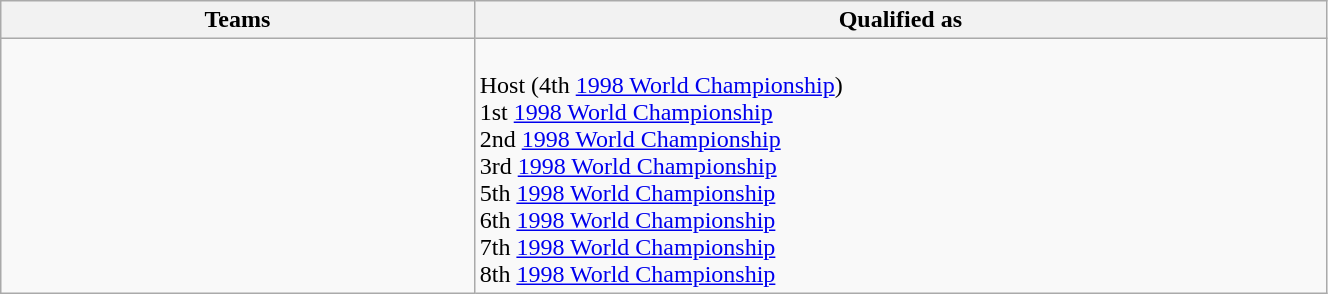<table class=wikitable width=70%>
<tr>
<th width=25%>Teams</th>
<th width=45%>Qualified as</th>
</tr>
<tr>
<td><br><br><br><br><br><br><br><br></td>
<td><br>Host (4th <a href='#'>1998 World Championship</a>)<br>1st <a href='#'>1998 World Championship</a><br>2nd <a href='#'>1998 World Championship</a><br>3rd <a href='#'>1998 World Championship</a><br>5th <a href='#'>1998 World Championship</a><br>6th <a href='#'>1998 World Championship</a><br>7th <a href='#'>1998 World Championship</a><br>8th <a href='#'>1998 World Championship</a></td>
</tr>
</table>
